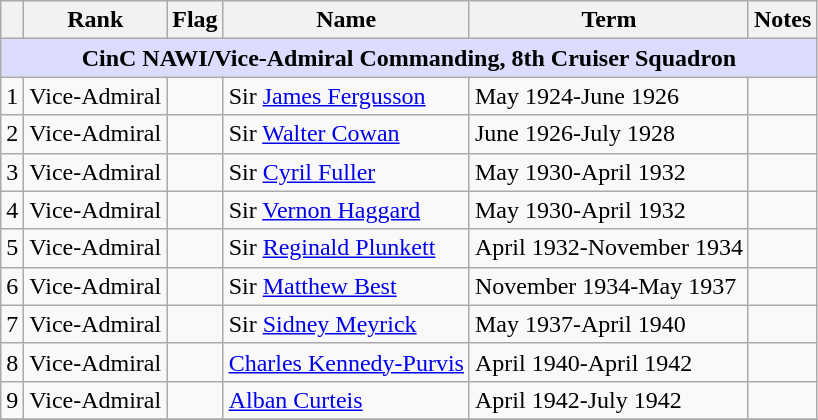<table class="wikitable">
<tr>
<th></th>
<th>Rank</th>
<th>Flag</th>
<th>Name</th>
<th>Term</th>
<th>Notes</th>
</tr>
<tr>
<td colspan="6" align="center" style="background:#dcdcfe;"><strong>CinC NAWI/Vice-Admiral Commanding, 8th Cruiser Squadron</strong> </td>
</tr>
<tr>
<td>1</td>
<td>Vice-Admiral</td>
<td></td>
<td>Sir <a href='#'>James Fergusson</a></td>
<td>May 1924-June 1926</td>
<td></td>
</tr>
<tr>
<td>2</td>
<td>Vice-Admiral</td>
<td></td>
<td>Sir <a href='#'>Walter Cowan</a></td>
<td>June 1926-July 1928</td>
<td></td>
</tr>
<tr>
<td>3</td>
<td>Vice-Admiral</td>
<td></td>
<td>Sir <a href='#'>Cyril Fuller</a></td>
<td>May 1930-April 1932</td>
<td></td>
</tr>
<tr>
<td>4</td>
<td>Vice-Admiral</td>
<td></td>
<td>Sir <a href='#'>Vernon Haggard</a></td>
<td>May 1930-April 1932</td>
<td></td>
</tr>
<tr>
<td>5</td>
<td>Vice-Admiral</td>
<td></td>
<td>Sir <a href='#'>Reginald Plunkett</a></td>
<td>April 1932-November 1934</td>
<td></td>
</tr>
<tr>
<td>6</td>
<td>Vice-Admiral</td>
<td></td>
<td>Sir <a href='#'>Matthew Best</a></td>
<td>November 1934-May 1937</td>
<td></td>
</tr>
<tr>
<td>7</td>
<td>Vice-Admiral</td>
<td></td>
<td>Sir <a href='#'>Sidney Meyrick</a></td>
<td>May 1937-April 1940</td>
<td></td>
</tr>
<tr>
<td>8</td>
<td>Vice-Admiral</td>
<td></td>
<td><a href='#'>Charles Kennedy-Purvis</a></td>
<td>April 1940-April 1942</td>
<td></td>
</tr>
<tr>
<td>9</td>
<td>Vice-Admiral</td>
<td></td>
<td><a href='#'>Alban Curteis</a></td>
<td>April 1942-July 1942</td>
<td></td>
</tr>
<tr>
</tr>
</table>
